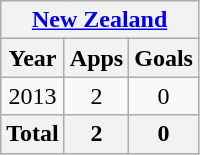<table class="wikitable" style="text-align:center">
<tr>
<th colspan="3"><a href='#'>New Zealand</a></th>
</tr>
<tr>
<th>Year</th>
<th>Apps</th>
<th>Goals</th>
</tr>
<tr>
<td>2013</td>
<td>2</td>
<td>0</td>
</tr>
<tr>
<th>Total</th>
<th>2</th>
<th>0</th>
</tr>
</table>
